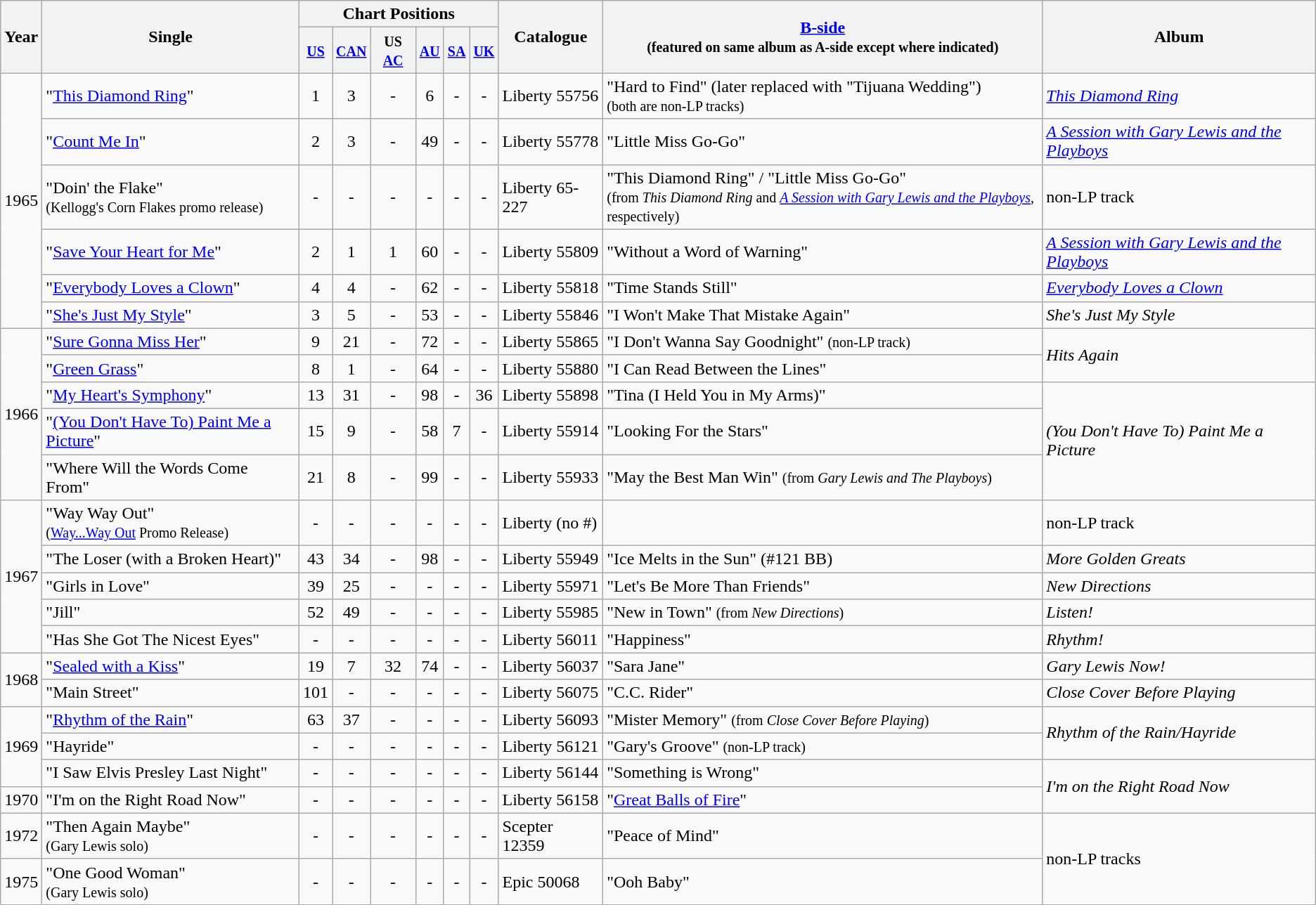<table class="wikitable">
<tr>
<th rowspan="2">Year</th>
<th rowspan="2">Single</th>
<th colspan="6">Chart Positions</th>
<th rowspan="2">Catalogue</th>
<th rowspan="2"><a href='#'>B-side</a><br><small>(featured on same album as A-side except where indicated)</small></th>
<th rowspan="2">Album</th>
</tr>
<tr>
<th><small><a href='#'>US</a></small></th>
<th><small><a href='#'>CAN</a><br></small></th>
<th><small>US <a href='#'>AC</a></small></th>
<th><small><a href='#'>AU</a></small></th>
<th><small><a href='#'>SA</a></small><br></th>
<th><small><a href='#'>UK</a></small></th>
</tr>
<tr>
<td rowspan="6">1965</td>
<td>"<a href='#'>This Diamond Ring</a>"</td>
<td style="text-align:center;">1</td>
<td style="text-align:center;">3</td>
<td style="text-align:center;">-</td>
<td style="text-align:center;">6</td>
<td style="text-align:center;">-</td>
<td style="text-align:center;">-</td>
<td>Liberty 55756</td>
<td>"Hard to Find" (later replaced with "Tijuana Wedding")<br><small>(both are non-LP tracks)</small></td>
<td><em><a href='#'>This Diamond Ring</a></em></td>
</tr>
<tr>
<td>"<a href='#'>Count Me In</a>"</td>
<td style="text-align:center;">2</td>
<td style="text-align:center;">3</td>
<td style="text-align:center;">-</td>
<td style="text-align:center;">49</td>
<td style="text-align:center;">-</td>
<td style="text-align:center;">-</td>
<td>Liberty 55778</td>
<td>"Little Miss Go-Go"</td>
<td><em><a href='#'>A Session with Gary Lewis and the Playboys</a></em></td>
</tr>
<tr>
<td>"Doin' the Flake" <br><small>(Kellogg's Corn Flakes promo release)</small></td>
<td style="text-align:center;">-</td>
<td style="text-align:center;">-</td>
<td style="text-align:center;">-</td>
<td style="text-align:center;">-</td>
<td style="text-align:center;">-</td>
<td style="text-align:center;">-</td>
<td>Liberty 65-227</td>
<td>"This Diamond Ring" / "Little Miss Go-Go"<br><small>(from <em>This Diamond Ring</em> and <em><a href='#'>A Session with Gary Lewis and the Playboys</a></em>, respectively)</small></td>
<td>non-LP track</td>
</tr>
<tr>
<td>"<a href='#'>Save Your Heart for Me</a>"</td>
<td style="text-align:center;">2</td>
<td style="text-align:center;">1</td>
<td style="text-align:center;">1</td>
<td style="text-align:center;">60</td>
<td style="text-align:center;">-</td>
<td style="text-align:center;">-</td>
<td>Liberty 55809</td>
<td>"Without a Word of Warning"</td>
<td><em><a href='#'>A Session with Gary Lewis and the Playboys</a></em></td>
</tr>
<tr>
<td>"<a href='#'>Everybody Loves a Clown</a>"</td>
<td style="text-align:center;">4</td>
<td style="text-align:center;">4</td>
<td style="text-align:center;">-</td>
<td style="text-align:center;">62</td>
<td style="text-align:center;">-</td>
<td style="text-align:center;">-</td>
<td>Liberty 55818</td>
<td>"Time Stands Still"</td>
<td><em><a href='#'>Everybody Loves a Clown</a></em></td>
</tr>
<tr>
<td>"<a href='#'>She's Just My Style</a>"</td>
<td style="text-align:center;">3</td>
<td style="text-align:center;">5</td>
<td style="text-align:center;">-</td>
<td style="text-align:center;">53</td>
<td style="text-align:center;">-</td>
<td style="text-align:center;">-</td>
<td>Liberty 55846</td>
<td>"I Won't Make That Mistake Again"</td>
<td><em>She's Just My Style</em></td>
</tr>
<tr>
<td rowspan="5">1966</td>
<td>"<a href='#'>Sure Gonna Miss Her</a>"</td>
<td style="text-align:center;">9</td>
<td style="text-align:center;">21</td>
<td style="text-align:center;">-</td>
<td style="text-align:center;">72</td>
<td style="text-align:center;">-</td>
<td style="text-align:center;">-</td>
<td>Liberty 55865</td>
<td>"I Don't Wanna Say Goodnight" <small>(non-LP track)</small></td>
<td rowspan="2"><em>Hits Again</em></td>
</tr>
<tr>
<td>"<a href='#'>Green Grass</a>"</td>
<td style="text-align:center;">8</td>
<td style="text-align:center;">1</td>
<td style="text-align:center;">-</td>
<td style="text-align:center;">64</td>
<td style="text-align:center;">-</td>
<td style="text-align:center;">-</td>
<td>Liberty 55880</td>
<td>"I Can Read Between the Lines"</td>
</tr>
<tr>
<td>"<a href='#'>My Heart's Symphony</a>"</td>
<td style="text-align:center;">13</td>
<td style="text-align:center;">31</td>
<td style="text-align:center;">-</td>
<td style="text-align:center;">98</td>
<td style="text-align:center;">-</td>
<td style="text-align:center;">36</td>
<td>Liberty 55898</td>
<td>"Tina (I Held You in My Arms)"</td>
<td rowspan="3"><em>(You Don't Have To) Paint Me a Picture</em></td>
</tr>
<tr>
<td>"<a href='#'>(You Don't Have To) Paint Me a Picture</a>"</td>
<td style="text-align:center;">15</td>
<td style="text-align:center;">9</td>
<td style="text-align:center;">-</td>
<td style="text-align:center;">58</td>
<td style="text-align:center;">7</td>
<td style="text-align:center;">-</td>
<td>Liberty 55914</td>
<td>"Looking For the Stars"</td>
</tr>
<tr>
<td>"Where Will the Words Come From"</td>
<td style="text-align:center;">21</td>
<td style="text-align:center;">8</td>
<td style="text-align:center;">-</td>
<td style="text-align:center;">99</td>
<td style="text-align:center;">-</td>
<td style="text-align:center;">-</td>
<td>Liberty 55933</td>
<td>"May the Best Man Win" <small>(from <em>Gary Lewis and The Playboys</em>)</small></td>
</tr>
<tr>
<td rowspan="5">1967</td>
<td>"Way Way Out" <br><small>(<a href='#'>Way...Way Out</a> Promo Release)</small></td>
<td style="text-align:center;">-</td>
<td style="text-align:center;">-</td>
<td style="text-align:center;">-</td>
<td style="text-align:center;">-</td>
<td style="text-align:center;">-</td>
<td style="text-align:center;">-</td>
<td>Liberty (no #)</td>
<td></td>
<td>non-LP track</td>
</tr>
<tr>
<td>"The Loser (with a Broken Heart)"</td>
<td style="text-align:center;">43</td>
<td style="text-align:center;">34</td>
<td style="text-align:center;">-</td>
<td style="text-align:center;">98</td>
<td style="text-align:center;">-</td>
<td style="text-align:center;">-</td>
<td>Liberty 55949</td>
<td>"Ice Melts in the Sun" (#121 BB)</td>
<td><em>More Golden Greats</em></td>
</tr>
<tr>
<td>"Girls in Love"</td>
<td style="text-align:center;">39</td>
<td style="text-align:center;">25</td>
<td style="text-align:center;">-</td>
<td style="text-align:center;">-</td>
<td style="text-align:center;">-</td>
<td style="text-align:center;">-</td>
<td>Liberty 55971</td>
<td>"Let's Be More Than Friends"</td>
<td><em>New Directions</em></td>
</tr>
<tr>
<td>"Jill"</td>
<td style="text-align:center;">52</td>
<td style="text-align:center;">49</td>
<td style="text-align:center;">-</td>
<td style="text-align:center;">-</td>
<td style="text-align:center;">-</td>
<td style="text-align:center;">-</td>
<td>Liberty 55985</td>
<td>"New in Town" <small>(from <em>New Directions</em>)</small></td>
<td><em>Listen!</em></td>
</tr>
<tr>
<td>"Has She Got The Nicest Eyes"</td>
<td style="text-align:center;">-</td>
<td style="text-align:center;">-</td>
<td style="text-align:center;">-</td>
<td style="text-align:center;">-</td>
<td style="text-align:center;">-</td>
<td style="text-align:center;">-</td>
<td>Liberty 56011</td>
<td>"Happiness"</td>
<td><em>Rhythm!</em></td>
</tr>
<tr>
<td rowspan="2">1968</td>
<td>"<a href='#'>Sealed with a Kiss</a>"</td>
<td style="text-align:center;">19</td>
<td style="text-align:center;">7</td>
<td style="text-align:center;">32</td>
<td style="text-align:center;">74</td>
<td style="text-align:center;">-</td>
<td style="text-align:center;">-</td>
<td>Liberty 56037</td>
<td>"Sara Jane"</td>
<td><em>Gary Lewis Now!</em></td>
</tr>
<tr>
<td>"Main Street"</td>
<td style="text-align:center;">101</td>
<td style="text-align:center;">-</td>
<td style="text-align:center;">-</td>
<td style="text-align:center;">-</td>
<td style="text-align:center;">-</td>
<td style="text-align:center;">-</td>
<td>Liberty 56075</td>
<td>"C.C. Rider"</td>
<td><em>Close Cover Before Playing</em></td>
</tr>
<tr>
<td rowspan="3">1969</td>
<td>"<a href='#'>Rhythm of the Rain</a>"</td>
<td style="text-align:center;">63</td>
<td style="text-align:center;">37</td>
<td style="text-align:center;">-</td>
<td style="text-align:center;">-</td>
<td style="text-align:center;">-</td>
<td style="text-align:center;">-</td>
<td>Liberty 56093</td>
<td>"Mister Memory" <small>(from <em>Close Cover Before Playing</em>)</small></td>
<td rowspan="2"><em>Rhythm of the Rain/Hayride</em></td>
</tr>
<tr>
<td>"Hayride"</td>
<td style="text-align:center;">-</td>
<td style="text-align:center;">-</td>
<td style="text-align:center;">-</td>
<td style="text-align:center;">-</td>
<td style="text-align:center;">-</td>
<td style="text-align:center;">-</td>
<td>Liberty 56121</td>
<td>"Gary's Groove" <small>(non-LP track)</small></td>
</tr>
<tr>
<td>"I Saw Elvis Presley Last Night"</td>
<td style="text-align:center;">-</td>
<td style="text-align:center;">-</td>
<td style="text-align:center;">-</td>
<td style="text-align:center;">-</td>
<td style="text-align:center;">-</td>
<td style="text-align:center;">-</td>
<td>Liberty 56144</td>
<td>"Something is Wrong"</td>
<td rowspan="2"><em>I'm on the Right Road Now</em></td>
</tr>
<tr>
<td>1970</td>
<td>"I'm on the Right Road Now"</td>
<td style="text-align:center;">-</td>
<td style="text-align:center;">-</td>
<td style="text-align:center;">-</td>
<td style="text-align:center;">-</td>
<td style="text-align:center;">-</td>
<td style="text-align:center;">-</td>
<td>Liberty 56158</td>
<td>"<a href='#'>Great Balls of Fire</a>"</td>
</tr>
<tr>
<td>1972</td>
<td>"Then Again Maybe" <br><small>(Gary Lewis solo)</small></td>
<td style="text-align:center;">-</td>
<td style="text-align:center;">-</td>
<td style="text-align:center;">-</td>
<td style="text-align:center;">-</td>
<td style="text-align:center;">-</td>
<td style="text-align:center;">-</td>
<td>Scepter 12359</td>
<td>"Peace of Mind"</td>
<td rowspan="2">non-LP tracks</td>
</tr>
<tr>
<td>1975</td>
<td>"One Good Woman" <br><small>(Gary Lewis solo)</small></td>
<td style="text-align:center;">-</td>
<td style="text-align:center;">-</td>
<td style="text-align:center;">-</td>
<td style="text-align:center;">-</td>
<td style="text-align:center;">-</td>
<td style="text-align:center;">-</td>
<td>Epic 50068</td>
<td>"Ooh Baby"</td>
</tr>
</table>
